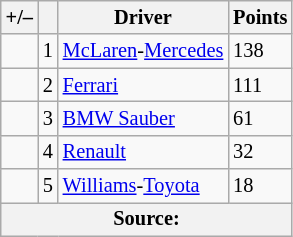<table class="wikitable" style="font-size: 85%;">
<tr>
<th>+/–</th>
<th></th>
<th>Driver</th>
<th>Points</th>
</tr>
<tr>
<td></td>
<td align="center">1</td>
<td> <a href='#'>McLaren</a>-<a href='#'>Mercedes</a></td>
<td>138</td>
</tr>
<tr>
<td></td>
<td align="center">2</td>
<td> <a href='#'>Ferrari</a></td>
<td>111</td>
</tr>
<tr>
<td></td>
<td align="center">3</td>
<td> <a href='#'>BMW Sauber</a></td>
<td>61</td>
</tr>
<tr>
<td></td>
<td align="center">4</td>
<td> <a href='#'>Renault</a></td>
<td>32</td>
</tr>
<tr>
<td></td>
<td align="center">5</td>
<td> <a href='#'>Williams</a>-<a href='#'>Toyota</a></td>
<td>18</td>
</tr>
<tr>
<th colspan=4>Source:</th>
</tr>
</table>
